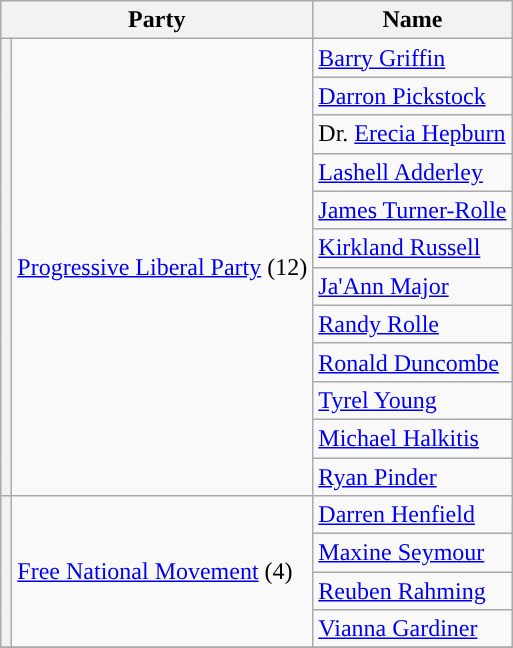<table class="wikitable sortable">
<tr>
<th colspan=2>Party</th>
<th>Name</th>
</tr>
<tr>
<th rowspan="12" style="background-color: "></th>
<td rowspan="12"><a href='#'>Progressive Liberal Party</a> (12)</td>
<td><a href='#'>Barry Griffin</a></td>
</tr>
<tr>
<td><a href='#'>Darron Pickstock</a></td>
</tr>
<tr>
<td>Dr. <a href='#'>Erecia Hepburn</a></td>
</tr>
<tr>
<td><a href='#'>Lashell Adderley</a></td>
</tr>
<tr>
<td><a href='#'>James Turner-Rolle</a></td>
</tr>
<tr>
<td><a href='#'>Kirkland Russell</a></td>
</tr>
<tr>
<td><a href='#'>Ja'Ann Major</a></td>
</tr>
<tr>
<td><a href='#'>Randy Rolle</a></td>
</tr>
<tr>
<td><a href='#'>Ronald Duncombe</a></td>
</tr>
<tr>
<td><a href='#'>Tyrel Young</a></td>
</tr>
<tr>
<td><a href='#'>Michael Halkitis</a></td>
</tr>
<tr>
<td><a href='#'>Ryan Pinder</a></td>
</tr>
<tr>
<th rowspan="4" style="background-color: "></th>
<td rowspan="4"><a href='#'>Free National Movement</a> (4)</td>
<td><a href='#'>Darren Henfield</a></td>
</tr>
<tr>
<td><a href='#'>Maxine Seymour</a></td>
</tr>
<tr>
<td><a href='#'>Reuben Rahming</a></td>
</tr>
<tr>
<td><a href='#'>Vianna Gardiner</a></td>
</tr>
<tr>
</tr>
</table>
